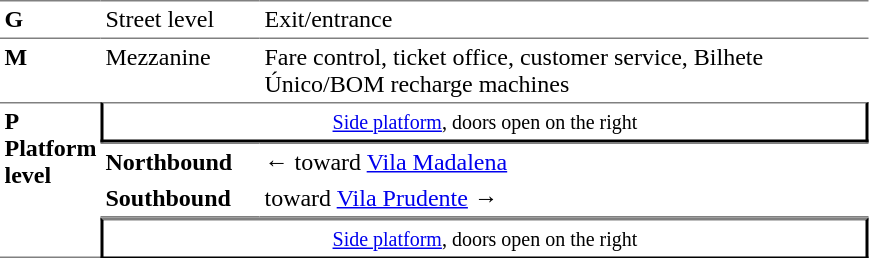<table table border=0 cellspacing=0 cellpadding=3>
<tr>
<td style="border-top:solid 1px gray;vertical-align:top;" width=50><strong>G</strong></td>
<td style="border-top:solid 1px gray;vertical-align:top;" width=100>Street level</td>
<td style="border-top:solid 1px gray;vertical-align:top;" width=400>Exit/entrance</td>
</tr>
<tr>
<td style="border-top:solid 1px gray;vertical-align:top;"><strong>M</strong></td>
<td style="border-top:solid 1px gray;vertical-align:top;">Mezzanine</td>
<td style="border-top:solid 1px gray;vertical-align:top;">Fare control, ticket office, customer service, Bilhete Único/BOM recharge machines</td>
</tr>
<tr>
<td style="border-top:solid 1px gray;border-bottom:solid 1px gray;vertical-align:top;" rowspan=4><strong>P<br>Platform level</strong></td>
<td style="border-top:solid 1px gray;border-right:solid 2px black;border-left:solid 2px black;border-bottom:solid 2px black;text-align:center;" colspan=2><small><a href='#'>Side platform</a>, doors open on the right</small></td>
</tr>
<tr>
<td style="border-top:solid 1px gray;"><span><strong>Northbound</strong></span></td>
<td style="border-top:solid 1px gray;">←  toward <a href='#'>Vila Madalena</a></td>
</tr>
<tr>
<td style="border-bottom:solid 1px gray;"><span><strong>Southbound</strong></span></td>
<td style="border-bottom:solid 1px gray;"> toward <a href='#'>Vila Prudente</a> →</td>
</tr>
<tr>
<td style="border-top:solid 2px gray;border-right:solid 2px black;border-left:solid 2px black;border-bottom:solid 1px black;text-align:center;" colspan=5><small><a href='#'>Side platform</a>, doors open on the right</small></td>
</tr>
</table>
